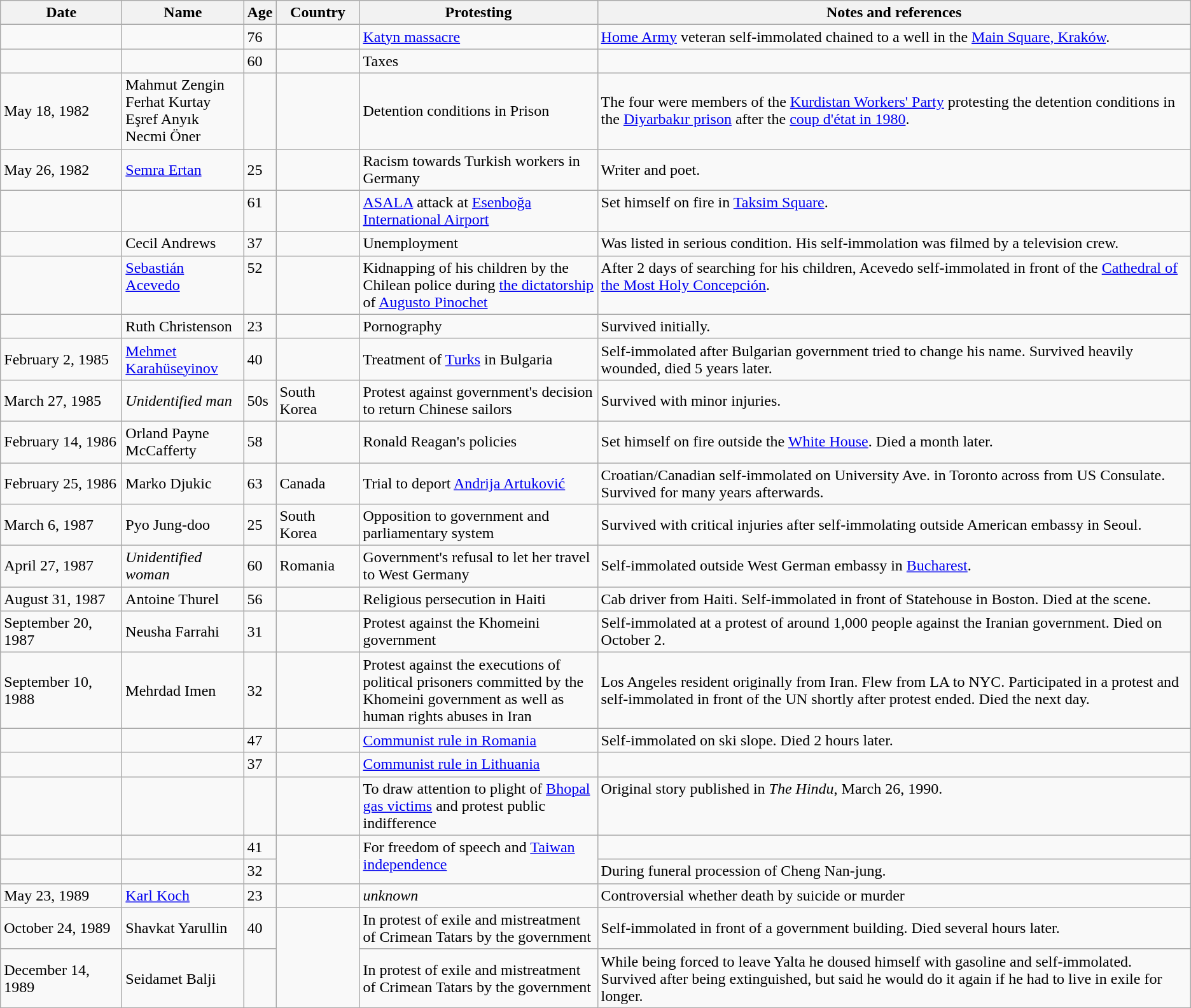<table class="wikitable sortable">
<tr>
<th style="width:120px;">Date</th>
<th style="width:120px;">Name</th>
<th style="width:20px;">Age</th>
<th style="width:80px;">Country</th>
<th style="width:20%;">Protesting</th>
<th>Notes and references</th>
</tr>
<tr valign="top">
<td></td>
<td></td>
<td>76</td>
<td></td>
<td><a href='#'>Katyn massacre</a></td>
<td><a href='#'>Home Army</a> veteran self-immolated chained to a well in the <a href='#'>Main Square, Kraków</a>.</td>
</tr>
<tr valign="top">
<td></td>
<td></td>
<td>60</td>
<td></td>
<td>Taxes</td>
<td></td>
</tr>
<tr>
<td>May 18, 1982</td>
<td>Mahmut Zengin Ferhat Kurtay<br>Eşref Anyık<br>Necmi Öner</td>
<td></td>
<td></td>
<td>Detention conditions in Prison</td>
<td>The four were members of the <a href='#'>Kurdistan Workers' Party</a> protesting the detention conditions in the <a href='#'>Diyarbakır prison</a> after the <a href='#'>coup d'état in 1980</a>.</td>
</tr>
<tr>
<td>May 26, 1982</td>
<td><a href='#'>Semra Ertan</a></td>
<td>25</td>
<td></td>
<td>Racism towards Turkish workers in Germany</td>
<td>Writer and poet.</td>
</tr>
<tr valign="top">
<td></td>
<td></td>
<td>61</td>
<td></td>
<td><a href='#'>ASALA</a> attack at <a href='#'>Esenboğa International Airport</a></td>
<td>Set himself on fire in <a href='#'>Taksim Square</a>.</td>
</tr>
<tr valign="top">
<td></td>
<td>Cecil Andrews</td>
<td>37</td>
<td></td>
<td>Unemployment</td>
<td>Was listed in serious condition. His self-immolation was filmed by a television crew.</td>
</tr>
<tr valign="top">
<td></td>
<td><a href='#'>Sebastián Acevedo</a></td>
<td>52</td>
<td></td>
<td>Kidnapping of his children by the Chilean police during <a href='#'>the dictatorship</a> of <a href='#'>Augusto Pinochet</a></td>
<td>After 2 days of searching for his children, Acevedo self-immolated in front of the <a href='#'>Cathedral of the Most Holy  Concepción</a>.</td>
</tr>
<tr>
<td></td>
<td>Ruth Christenson</td>
<td>23</td>
<td></td>
<td>Pornography</td>
<td>Survived initially.</td>
</tr>
<tr>
<td>February 2, 1985</td>
<td><a href='#'>Mehmet Karahüseyinov</a></td>
<td>40</td>
<td></td>
<td>Treatment of <a href='#'>Turks</a> in Bulgaria</td>
<td>Self-immolated after Bulgarian government tried to change his name. Survived heavily wounded, died 5 years later.</td>
</tr>
<tr>
<td>March 27, 1985</td>
<td><em>Unidentified man</em></td>
<td>50s</td>
<td>South Korea</td>
<td>Protest against government's decision to return Chinese sailors</td>
<td>Survived with minor injuries.</td>
</tr>
<tr>
<td>February 14, 1986</td>
<td>Orland Payne McCafferty</td>
<td>58</td>
<td></td>
<td>Ronald Reagan's policies</td>
<td>Set himself on fire outside the <a href='#'>White House</a>. Died a month later.</td>
</tr>
<tr>
<td>February 25, 1986</td>
<td>Marko Djukic</td>
<td>63</td>
<td>Canada</td>
<td>Trial to deport <a href='#'>Andrija Artuković</a></td>
<td>Croatian/Canadian self-immolated on University Ave. in Toronto across from US Consulate.  Survived for many years afterwards.</td>
</tr>
<tr>
<td>March 6, 1987</td>
<td>Pyo Jung-doo</td>
<td>25</td>
<td>South Korea</td>
<td>Opposition to government and parliamentary system</td>
<td>Survived with critical injuries after self-immolating outside American embassy in Seoul.</td>
</tr>
<tr>
<td>April 27, 1987</td>
<td><em>Unidentified woman</em></td>
<td>60</td>
<td>Romania</td>
<td>Government's refusal to let her travel to West Germany</td>
<td>Self-immolated outside West German embassy in <a href='#'>Bucharest</a>.</td>
</tr>
<tr>
<td>August 31, 1987</td>
<td>Antoine Thurel</td>
<td>56</td>
<td></td>
<td>Religious persecution in Haiti</td>
<td>Cab driver from Haiti. Self-immolated in front of Statehouse in Boston. Died at the scene.</td>
</tr>
<tr>
<td>September 20, 1987</td>
<td>Neusha Farrahi</td>
<td>31</td>
<td></td>
<td>Protest against the Khomeini government</td>
<td>Self-immolated at a protest of around 1,000 people against the Iranian government. Died on October 2.</td>
</tr>
<tr>
<td>September 10, 1988</td>
<td>Mehrdad Imen</td>
<td>32</td>
<td></td>
<td>Protest against the executions of political prisoners committed by the Khomeini government as well as human rights abuses in Iran</td>
<td>Los Angeles resident originally from Iran. Flew from LA to NYC. Participated in a protest and self-immolated in front of the UN shortly after protest ended. Died the next day.</td>
</tr>
<tr valign="top">
<td></td>
<td></td>
<td>47</td>
<td></td>
<td><a href='#'>Communist rule in Romania</a></td>
<td>Self-immolated on ski slope. Died 2 hours later.</td>
</tr>
<tr valign="top">
<td></td>
<td></td>
<td>37</td>
<td></td>
<td><a href='#'>Communist rule in Lithuania</a></td>
<td></td>
</tr>
<tr valign="top">
<td></td>
<td></td>
<td></td>
<td></td>
<td>To draw attention to plight of <a href='#'>Bhopal gas victims</a> and protest public indifference</td>
<td>Original story published in <em>The Hindu</em>, March 26, 1990.</td>
</tr>
<tr valign="top">
<td></td>
<td></td>
<td>41</td>
<td rowspan="2"></td>
<td rowspan="2">For freedom of speech and <a href='#'>Taiwan independence</a></td>
<td></td>
</tr>
<tr valign="top">
<td></td>
<td></td>
<td>32</td>
<td>During funeral procession of Cheng Nan-jung.</td>
</tr>
<tr>
<td>May 23, 1989</td>
<td><a href='#'>Karl Koch</a></td>
<td>23</td>
<td></td>
<td><em>unknown</em></td>
<td>Controversial whether death by suicide or murder </td>
</tr>
<tr>
<td>October 24, 1989</td>
<td>Shavkat Yarullin</td>
<td>40</td>
<td rowspan="2"></td>
<td>In protest of exile and mistreatment of Crimean Tatars by the government</td>
<td>Self-immolated in front of a government building. Died several hours later.</td>
</tr>
<tr>
<td>December 14, 1989</td>
<td>Seidamet Balji</td>
<td></td>
<td>In protest of exile and mistreatment of Crimean Tatars by the government</td>
<td>While being forced to leave Yalta he doused himself with gasoline and self-immolated. Survived after being extinguished, but said he would do it again if he had to live in exile for longer.</td>
</tr>
</table>
